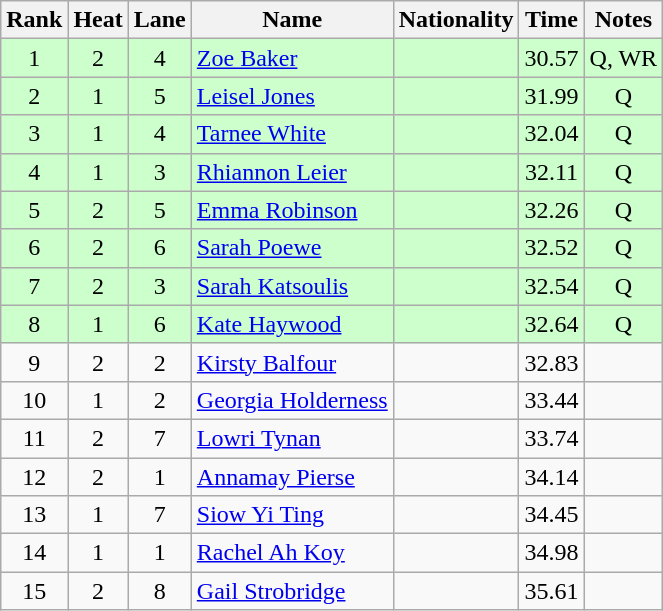<table class="wikitable sortable" style="text-align:center">
<tr>
<th>Rank</th>
<th>Heat</th>
<th>Lane</th>
<th>Name</th>
<th>Nationality</th>
<th>Time</th>
<th>Notes</th>
</tr>
<tr bgcolor=ccffcc>
<td>1</td>
<td>2</td>
<td>4</td>
<td align=left><a href='#'>Zoe Baker</a></td>
<td align=left></td>
<td>30.57</td>
<td>Q, WR</td>
</tr>
<tr bgcolor=ccffcc>
<td>2</td>
<td>1</td>
<td>5</td>
<td align=left><a href='#'>Leisel Jones</a></td>
<td align=left></td>
<td>31.99</td>
<td>Q</td>
</tr>
<tr bgcolor=ccffcc>
<td>3</td>
<td>1</td>
<td>4</td>
<td align=left><a href='#'>Tarnee White</a></td>
<td align=left></td>
<td>32.04</td>
<td>Q</td>
</tr>
<tr bgcolor=ccffcc>
<td>4</td>
<td>1</td>
<td>3</td>
<td align=left><a href='#'>Rhiannon Leier</a></td>
<td align=left></td>
<td>32.11</td>
<td>Q</td>
</tr>
<tr bgcolor=ccffcc>
<td>5</td>
<td>2</td>
<td>5</td>
<td align=left><a href='#'>Emma Robinson</a></td>
<td align=left></td>
<td>32.26</td>
<td>Q</td>
</tr>
<tr bgcolor=ccffcc>
<td>6</td>
<td>2</td>
<td>6</td>
<td align=left><a href='#'>Sarah Poewe</a></td>
<td align=left></td>
<td>32.52</td>
<td>Q</td>
</tr>
<tr bgcolor=ccffcc>
<td>7</td>
<td>2</td>
<td>3</td>
<td align=left><a href='#'>Sarah Katsoulis</a></td>
<td align="left"></td>
<td>32.54</td>
<td>Q</td>
</tr>
<tr bgcolor=ccffcc>
<td>8</td>
<td>1</td>
<td>6</td>
<td align=left><a href='#'>Kate Haywood</a></td>
<td align=left></td>
<td>32.64</td>
<td>Q</td>
</tr>
<tr>
<td>9</td>
<td>2</td>
<td>2</td>
<td align=left><a href='#'>Kirsty Balfour</a></td>
<td align=left></td>
<td>32.83</td>
<td></td>
</tr>
<tr>
<td>10</td>
<td>1</td>
<td>2</td>
<td align=left><a href='#'>Georgia Holderness</a></td>
<td align=left></td>
<td>33.44</td>
<td></td>
</tr>
<tr>
<td>11</td>
<td>2</td>
<td>7</td>
<td align=left><a href='#'>Lowri Tynan</a></td>
<td align=left></td>
<td>33.74</td>
<td></td>
</tr>
<tr>
<td>12</td>
<td>2</td>
<td>1</td>
<td align=left><a href='#'>Annamay Pierse</a></td>
<td align=left></td>
<td>34.14</td>
<td></td>
</tr>
<tr>
<td>13</td>
<td>1</td>
<td>7</td>
<td align=left><a href='#'>Siow Yi Ting</a></td>
<td align=left></td>
<td>34.45</td>
<td></td>
</tr>
<tr>
<td>14</td>
<td>1</td>
<td>1</td>
<td align=left><a href='#'>Rachel Ah Koy</a></td>
<td align=left></td>
<td>34.98</td>
<td></td>
</tr>
<tr>
<td>15</td>
<td>2</td>
<td>8</td>
<td align=left><a href='#'>Gail Strobridge</a></td>
<td align=left></td>
<td>35.61</td>
<td></td>
</tr>
</table>
